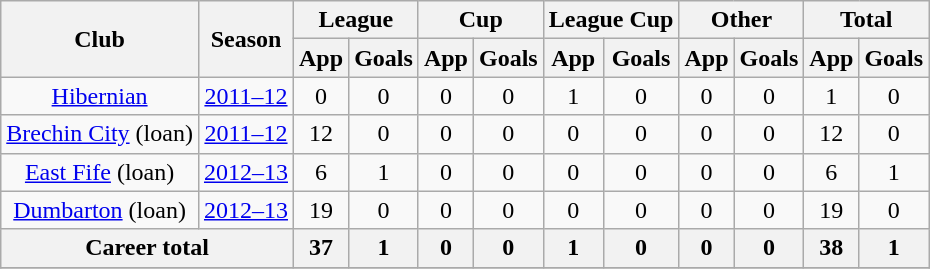<table class="wikitable" style="font-size:100%; text-align:center">
<tr>
<th rowspan="2">Club</th>
<th rowspan="2">Season</th>
<th colspan="2">League</th>
<th colspan="2">Cup</th>
<th colspan="2">League Cup</th>
<th colspan="2">Other</th>
<th colspan="2">Total</th>
</tr>
<tr>
<th>App</th>
<th>Goals</th>
<th>App</th>
<th>Goals</th>
<th>App</th>
<th>Goals</th>
<th>App</th>
<th>Goals</th>
<th>App</th>
<th>Goals</th>
</tr>
<tr>
<td rowspan=1 valign=centre><a href='#'>Hibernian</a></td>
<td><a href='#'>2011–12</a></td>
<td>0</td>
<td>0</td>
<td>0</td>
<td>0</td>
<td>1</td>
<td>0</td>
<td>0</td>
<td>0</td>
<td>1</td>
<td>0</td>
</tr>
<tr>
<td rowspan=1 valign=centre><a href='#'>Brechin City</a> (loan)</td>
<td><a href='#'>2011–12</a></td>
<td>12</td>
<td>0</td>
<td>0</td>
<td>0</td>
<td>0</td>
<td>0</td>
<td>0</td>
<td>0</td>
<td>12</td>
<td>0</td>
</tr>
<tr>
<td rowspan=1 valign=centre><a href='#'>East Fife</a> (loan)</td>
<td><a href='#'>2012–13</a></td>
<td>6</td>
<td>1</td>
<td>0</td>
<td>0</td>
<td>0</td>
<td>0</td>
<td>0</td>
<td>0</td>
<td>6</td>
<td>1</td>
</tr>
<tr>
<td rowspan=1 valign=centre><a href='#'>Dumbarton</a> (loan)</td>
<td><a href='#'>2012–13</a></td>
<td>19</td>
<td>0</td>
<td>0</td>
<td>0</td>
<td>0</td>
<td>0</td>
<td>0</td>
<td>0</td>
<td>19</td>
<td>0</td>
</tr>
<tr>
<th colspan="2">Career total</th>
<th>37</th>
<th>1</th>
<th>0</th>
<th>0</th>
<th>1</th>
<th>0</th>
<th>0</th>
<th>0</th>
<th>38</th>
<th>1</th>
</tr>
<tr>
</tr>
</table>
